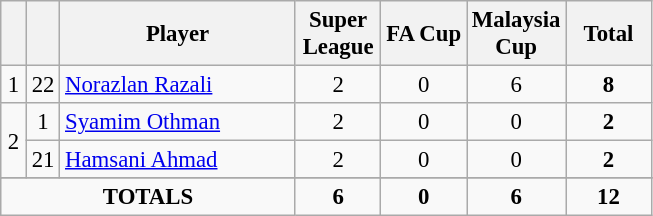<table class="wikitable sortable" style="font-size: 95%; text-align: center;">
<tr>
<th width=10></th>
<th width=10></th>
<th width=150>Player</th>
<th width=50>Super League</th>
<th width=50>FA Cup</th>
<th width=50>Malaysia Cup</th>
<th width=50>Total</th>
</tr>
<tr>
<td>1</td>
<td>22</td>
<td align=left> <a href='#'>Norazlan Razali</a></td>
<td>2</td>
<td>0</td>
<td>6</td>
<td><strong>8</strong></td>
</tr>
<tr>
<td rowspan="2">2</td>
<td>1</td>
<td align=left> <a href='#'>Syamim Othman</a></td>
<td>2</td>
<td>0</td>
<td>0</td>
<td><strong>2</strong></td>
</tr>
<tr>
<td>21</td>
<td align=left> <a href='#'>Hamsani Ahmad</a></td>
<td>2</td>
<td>0</td>
<td>0</td>
<td><strong>2</strong></td>
</tr>
<tr>
</tr>
<tr class="sortbottom">
<td colspan=3><strong>TOTALS</strong></td>
<td><strong>6</strong></td>
<td><strong>0</strong></td>
<td><strong>6</strong></td>
<td><strong>12</strong></td>
</tr>
</table>
